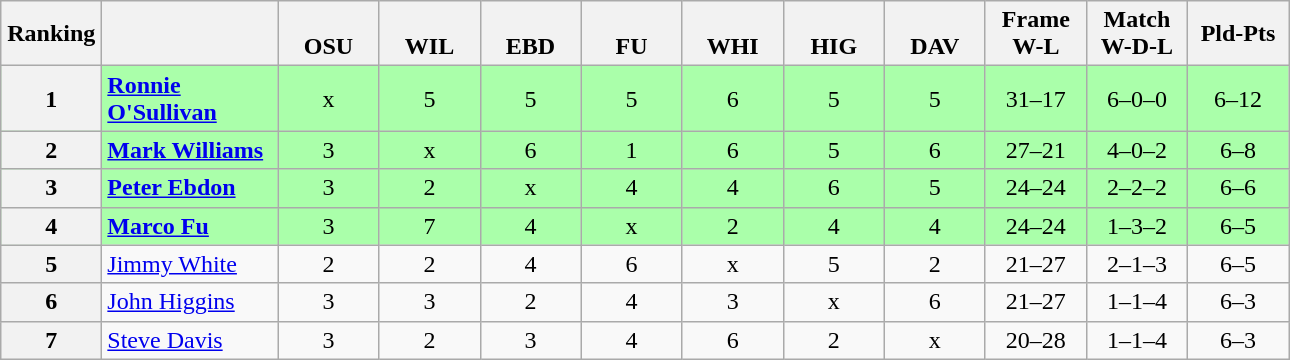<table class="wikitable" style="text-align:center">
<tr>
<th width=60>Ranking</th>
<th class="unsortable" width=110></th>
<th width=60><br> OSU</th>
<th width=60><br> WIL</th>
<th width=60><br> EBD</th>
<th width=60><br> FU</th>
<th width=60><br> WHI</th>
<th width=60><br> HIG</th>
<th width=60><br> DAV</th>
<th width=60>Frame<br>W-L</th>
<th width=60>Match<br>W-D-L</th>
<th width=60>Pld-Pts</th>
</tr>
<tr style="background:#aaffaa;">
<th>1</th>
<td align="left"><strong><a href='#'>Ronnie O'Sullivan</a></strong></td>
<td>x</td>
<td>5</td>
<td>5</td>
<td>5</td>
<td>6</td>
<td>5</td>
<td>5</td>
<td>31–17</td>
<td>6–0–0</td>
<td>6–12</td>
</tr>
<tr style="background:#aaffaa;">
<th>2</th>
<td align="left"><strong><a href='#'>Mark Williams</a></strong></td>
<td>3</td>
<td>x</td>
<td>6</td>
<td>1</td>
<td>6</td>
<td>5</td>
<td>6</td>
<td>27–21</td>
<td>4–0–2</td>
<td>6–8</td>
</tr>
<tr style="background:#aaffaa;">
<th>3</th>
<td align="left"><strong><a href='#'>Peter Ebdon</a></strong></td>
<td>3</td>
<td>2</td>
<td>x</td>
<td>4</td>
<td>4</td>
<td>6</td>
<td>5</td>
<td>24–24</td>
<td>2–2–2</td>
<td>6–6</td>
</tr>
<tr style="background:#aaffaa;">
<th>4</th>
<td align="left"><strong><a href='#'>Marco Fu</a></strong></td>
<td>3</td>
<td>7</td>
<td>4</td>
<td>x</td>
<td>2</td>
<td>4</td>
<td>4</td>
<td>24–24</td>
<td>1–3–2</td>
<td>6–5</td>
</tr>
<tr>
<th>5</th>
<td align="left"><a href='#'>Jimmy White</a></td>
<td>2</td>
<td>2</td>
<td>4</td>
<td>6</td>
<td>x</td>
<td>5</td>
<td>2</td>
<td>21–27</td>
<td>2–1–3</td>
<td>6–5</td>
</tr>
<tr>
<th>6</th>
<td align="left"><a href='#'>John Higgins</a></td>
<td>3</td>
<td>3</td>
<td>2</td>
<td>4</td>
<td>3</td>
<td>x</td>
<td>6</td>
<td>21–27</td>
<td>1–1–4</td>
<td>6–3</td>
</tr>
<tr>
<th>7</th>
<td align="left"><a href='#'>Steve Davis</a></td>
<td>3</td>
<td>2</td>
<td>3</td>
<td>4</td>
<td>6</td>
<td>2</td>
<td>x</td>
<td>20–28</td>
<td>1–1–4</td>
<td>6–3</td>
</tr>
</table>
